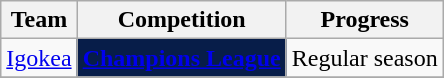<table class="wikitable sortable">
<tr>
<th>Team</th>
<th>Competition</th>
<th>Progress</th>
</tr>
<tr>
<td><a href='#'>Igokea</a></td>
<td style="background-color:#071D49;color:#D0D3D4;text-align:center"><strong><span><a href='#'>Champions League</a></span></strong></td>
<td>Regular season</td>
</tr>
<tr>
</tr>
</table>
